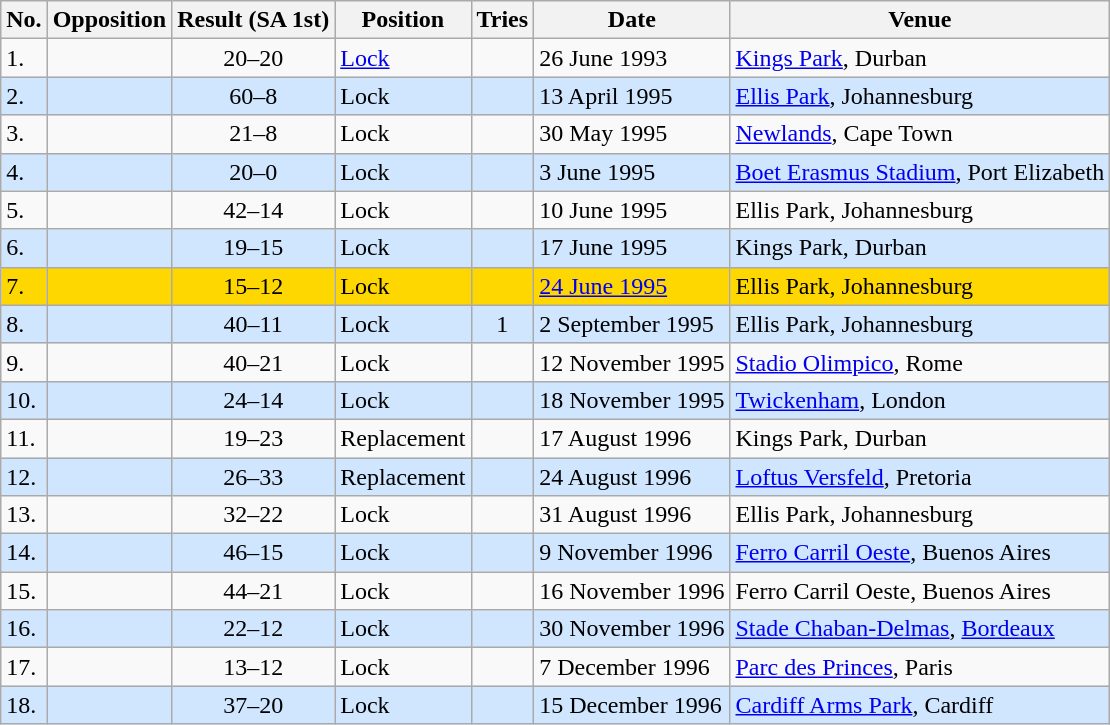<table class="wikitable sortable">
<tr>
<th>No.</th>
<th>Opposition</th>
<th>Result (SA 1st)</th>
<th>Position</th>
<th>Tries</th>
<th>Date</th>
<th>Venue</th>
</tr>
<tr>
<td>1.</td>
<td></td>
<td align="center">20–20</td>
<td><a href='#'>Lock</a></td>
<td></td>
<td>26 June 1993</td>
<td><a href='#'>Kings Park</a>, Durban</td>
</tr>
<tr style="background: #D0E6FF;">
<td>2.</td>
<td></td>
<td align="center">60–8</td>
<td>Lock</td>
<td></td>
<td>13 April 1995</td>
<td><a href='#'>Ellis Park</a>, Johannesburg</td>
</tr>
<tr>
<td>3.</td>
<td></td>
<td align="center">21–8</td>
<td>Lock</td>
<td></td>
<td>30 May 1995</td>
<td><a href='#'>Newlands</a>, Cape Town</td>
</tr>
<tr style="background: #D0E6FF;">
<td>4.</td>
<td></td>
<td align="center">20–0</td>
<td>Lock</td>
<td></td>
<td>3 June 1995</td>
<td><a href='#'>Boet Erasmus Stadium</a>, Port Elizabeth</td>
</tr>
<tr>
<td>5.</td>
<td></td>
<td align="center">42–14</td>
<td>Lock</td>
<td></td>
<td>10 June 1995</td>
<td>Ellis Park, Johannesburg</td>
</tr>
<tr style="background: #D0E6FF;">
<td>6.</td>
<td></td>
<td align="center">19–15</td>
<td>Lock</td>
<td></td>
<td>17 June 1995</td>
<td>Kings Park, Durban</td>
</tr>
<tr bgcolor=gold>
<td>7.</td>
<td></td>
<td align="center">15–12</td>
<td>Lock</td>
<td></td>
<td><a href='#'>24 June 1995</a></td>
<td>Ellis Park, Johannesburg</td>
</tr>
<tr style="background: #D0E6FF;">
<td>8.</td>
<td></td>
<td align="center">40–11</td>
<td>Lock</td>
<td align="center">1</td>
<td>2 September 1995</td>
<td>Ellis Park, Johannesburg</td>
</tr>
<tr>
<td>9.</td>
<td></td>
<td align="center">40–21</td>
<td>Lock</td>
<td></td>
<td>12 November 1995</td>
<td><a href='#'>Stadio Olimpico</a>, Rome</td>
</tr>
<tr style="background: #D0E6FF;">
<td>10.</td>
<td></td>
<td align="center">24–14</td>
<td>Lock</td>
<td></td>
<td>18 November 1995</td>
<td><a href='#'>Twickenham</a>, London</td>
</tr>
<tr>
<td>11.</td>
<td></td>
<td align="center">19–23</td>
<td>Replacement</td>
<td></td>
<td>17 August 1996</td>
<td>Kings Park, Durban</td>
</tr>
<tr style="background: #D0E6FF;">
<td>12.</td>
<td></td>
<td align="center">26–33</td>
<td>Replacement</td>
<td></td>
<td>24 August 1996</td>
<td><a href='#'>Loftus Versfeld</a>, Pretoria</td>
</tr>
<tr>
<td>13.</td>
<td></td>
<td align="center">32–22</td>
<td>Lock</td>
<td></td>
<td>31 August 1996</td>
<td>Ellis Park, Johannesburg</td>
</tr>
<tr style="background: #D0E6FF;">
<td>14.</td>
<td></td>
<td align="center">46–15</td>
<td>Lock</td>
<td></td>
<td>9 November 1996</td>
<td><a href='#'>Ferro Carril Oeste</a>, Buenos Aires</td>
</tr>
<tr>
<td>15.</td>
<td></td>
<td align="center">44–21</td>
<td>Lock</td>
<td></td>
<td>16 November 1996</td>
<td>Ferro Carril Oeste, Buenos Aires</td>
</tr>
<tr style="background: #D0E6FF;">
<td>16.</td>
<td></td>
<td align="center">22–12</td>
<td>Lock</td>
<td></td>
<td>30 November 1996</td>
<td><a href='#'>Stade Chaban-Delmas</a>, <a href='#'>Bordeaux</a></td>
</tr>
<tr>
<td>17.</td>
<td></td>
<td align="center">13–12</td>
<td>Lock</td>
<td></td>
<td>7 December 1996</td>
<td><a href='#'>Parc des Princes</a>, Paris</td>
</tr>
<tr style="background: #D0E6FF;">
<td>18.</td>
<td></td>
<td align="center">37–20</td>
<td>Lock</td>
<td></td>
<td>15 December 1996</td>
<td><a href='#'>Cardiff Arms Park</a>, Cardiff</td>
</tr>
</table>
